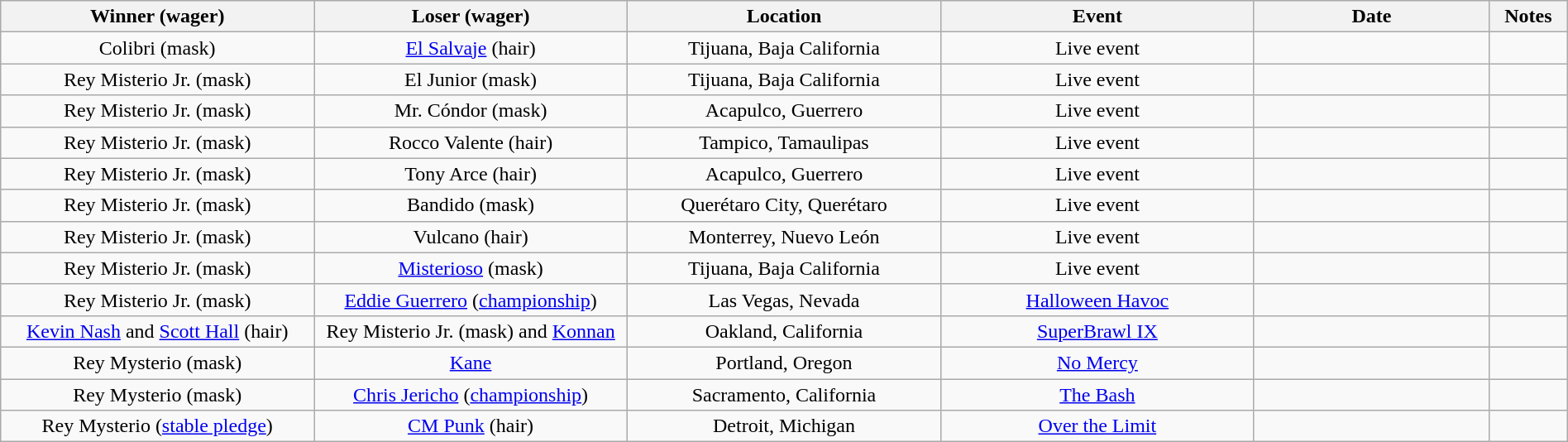<table class="wikitable sortable" width=100%  style="text-align: center">
<tr>
<th width=20% scope="col">Winner (wager)</th>
<th width=20% scope="col">Loser (wager)</th>
<th width=20% scope="col">Location</th>
<th width=20% scope="col">Event</th>
<th width=15% scope="col">Date</th>
<th class="unsortable" width=5% scope="col">Notes</th>
</tr>
<tr>
<td>Colibri (mask)</td>
<td><a href='#'>El Salvaje</a> (hair)</td>
<td>Tijuana, Baja California</td>
<td>Live event</td>
<td></td>
<td></td>
</tr>
<tr>
<td>Rey Misterio Jr. (mask)</td>
<td>El Junior (mask)</td>
<td>Tijuana, Baja California</td>
<td>Live event</td>
<td></td>
<td></td>
</tr>
<tr>
<td>Rey Misterio Jr. (mask)</td>
<td>Mr. Cóndor (mask)</td>
<td>Acapulco, Guerrero</td>
<td>Live event</td>
<td></td>
<td></td>
</tr>
<tr>
<td>Rey Misterio Jr. (mask)</td>
<td>Rocco Valente (hair)</td>
<td>Tampico, Tamaulipas</td>
<td>Live event</td>
<td></td>
<td></td>
</tr>
<tr>
<td>Rey Misterio Jr. (mask)</td>
<td>Tony Arce (hair)</td>
<td>Acapulco, Guerrero</td>
<td>Live event</td>
<td></td>
<td></td>
</tr>
<tr>
<td>Rey Misterio Jr. (mask)</td>
<td>Bandido (mask)</td>
<td>Querétaro City, Querétaro</td>
<td>Live event</td>
<td></td>
<td></td>
</tr>
<tr>
<td>Rey Misterio Jr. (mask)</td>
<td>Vulcano (hair)</td>
<td>Monterrey, Nuevo León</td>
<td>Live event</td>
<td></td>
<td></td>
</tr>
<tr>
<td>Rey Misterio Jr. (mask)</td>
<td><a href='#'>Misterioso</a> (mask)</td>
<td>Tijuana, Baja California</td>
<td>Live event</td>
<td></td>
<td></td>
</tr>
<tr>
<td>Rey Misterio Jr. (mask)</td>
<td><a href='#'>Eddie Guerrero</a> (<a href='#'>championship</a>)</td>
<td>Las Vegas, Nevada</td>
<td><a href='#'>Halloween Havoc</a></td>
<td></td>
<td></td>
</tr>
<tr>
<td><a href='#'>Kevin Nash</a> and <a href='#'>Scott Hall</a> (hair)</td>
<td>Rey Misterio Jr. (mask) and <a href='#'>Konnan</a></td>
<td>Oakland, California</td>
<td><a href='#'>SuperBrawl IX</a></td>
<td></td>
<td></td>
</tr>
<tr>
<td>Rey Mysterio (mask)</td>
<td><a href='#'>Kane</a></td>
<td>Portland, Oregon</td>
<td><a href='#'>No Mercy</a></td>
<td></td>
<td></td>
</tr>
<tr>
<td>Rey Mysterio (mask)</td>
<td><a href='#'>Chris Jericho</a> (<a href='#'>championship</a>)</td>
<td>Sacramento, California</td>
<td><a href='#'>The Bash</a></td>
<td></td>
<td></td>
</tr>
<tr>
<td>Rey Mysterio (<a href='#'>stable pledge</a>)</td>
<td><a href='#'>CM Punk</a> (hair)</td>
<td>Detroit, Michigan</td>
<td><a href='#'>Over the Limit</a></td>
<td></td>
<td></td>
</tr>
</table>
